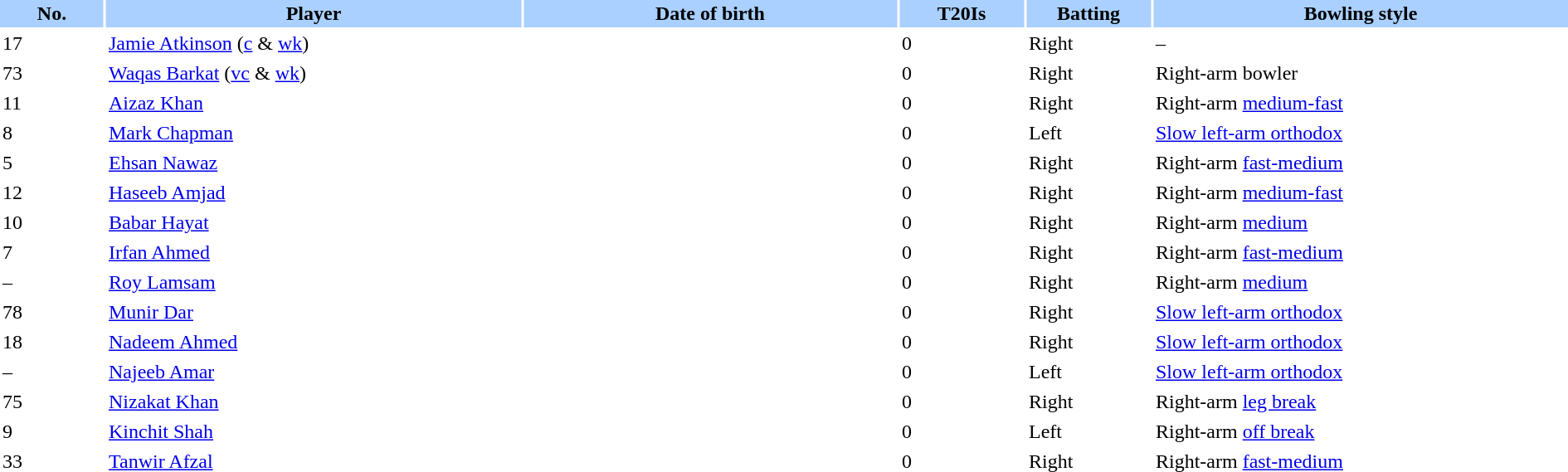<table border="0" cellspacing="2" cellpadding="2" style="width:100%;">
<tr style="background:#aad0ff;">
<th scope="col" width="5%">No.</th>
<th scope="col" width="20%">Player</th>
<th scope="col" width="18%">Date of birth</th>
<th scope="col" width="6%">T20Is</th>
<th scope="col" width="6%">Batting</th>
<th scope="col" width="20%">Bowling style</th>
</tr>
<tr>
<td>17</td>
<td><a href='#'>Jamie Atkinson</a> (<a href='#'>c</a> & <a href='#'>wk</a>)</td>
<td></td>
<td>0</td>
<td>Right</td>
<td>–</td>
</tr>
<tr>
<td>73</td>
<td><a href='#'>Waqas Barkat</a> (<a href='#'>vc</a> & <a href='#'>wk</a>)</td>
<td></td>
<td>0</td>
<td>Right</td>
<td>Right-arm bowler</td>
</tr>
<tr>
<td>11</td>
<td><a href='#'>Aizaz Khan</a></td>
<td></td>
<td>0</td>
<td>Right</td>
<td>Right-arm <a href='#'>medium-fast</a></td>
</tr>
<tr>
<td>8</td>
<td><a href='#'>Mark Chapman</a></td>
<td></td>
<td>0</td>
<td>Left</td>
<td><a href='#'>Slow left-arm orthodox</a></td>
</tr>
<tr>
<td>5</td>
<td><a href='#'>Ehsan Nawaz</a></td>
<td></td>
<td>0</td>
<td>Right</td>
<td>Right-arm <a href='#'>fast-medium</a></td>
</tr>
<tr>
<td>12</td>
<td><a href='#'>Haseeb Amjad</a></td>
<td></td>
<td>0</td>
<td>Right</td>
<td>Right-arm <a href='#'>medium-fast</a></td>
</tr>
<tr>
<td>10</td>
<td><a href='#'>Babar Hayat</a></td>
<td></td>
<td>0</td>
<td>Right</td>
<td>Right-arm <a href='#'>medium</a></td>
</tr>
<tr>
<td>7</td>
<td><a href='#'>Irfan Ahmed</a></td>
<td></td>
<td>0</td>
<td>Right</td>
<td>Right-arm <a href='#'>fast-medium</a></td>
</tr>
<tr>
<td>–</td>
<td><a href='#'>Roy Lamsam</a></td>
<td></td>
<td>0</td>
<td>Right</td>
<td>Right-arm <a href='#'>medium</a></td>
</tr>
<tr>
<td>78</td>
<td><a href='#'>Munir Dar</a></td>
<td></td>
<td>0</td>
<td>Right</td>
<td><a href='#'>Slow left-arm orthodox</a></td>
</tr>
<tr>
<td>18</td>
<td><a href='#'>Nadeem Ahmed</a></td>
<td></td>
<td>0</td>
<td>Right</td>
<td><a href='#'>Slow left-arm orthodox</a></td>
</tr>
<tr>
<td>–</td>
<td><a href='#'>Najeeb Amar</a></td>
<td></td>
<td>0</td>
<td>Left</td>
<td><a href='#'>Slow left-arm orthodox</a></td>
</tr>
<tr>
<td>75</td>
<td><a href='#'>Nizakat Khan</a></td>
<td></td>
<td>0</td>
<td>Right</td>
<td>Right-arm <a href='#'>leg break</a></td>
</tr>
<tr>
<td>9</td>
<td><a href='#'>Kinchit Shah</a></td>
<td></td>
<td>0</td>
<td>Left</td>
<td>Right-arm <a href='#'>off break</a></td>
</tr>
<tr>
<td>33</td>
<td><a href='#'>Tanwir Afzal</a></td>
<td></td>
<td>0</td>
<td>Right</td>
<td>Right-arm <a href='#'>fast-medium</a></td>
</tr>
</table>
